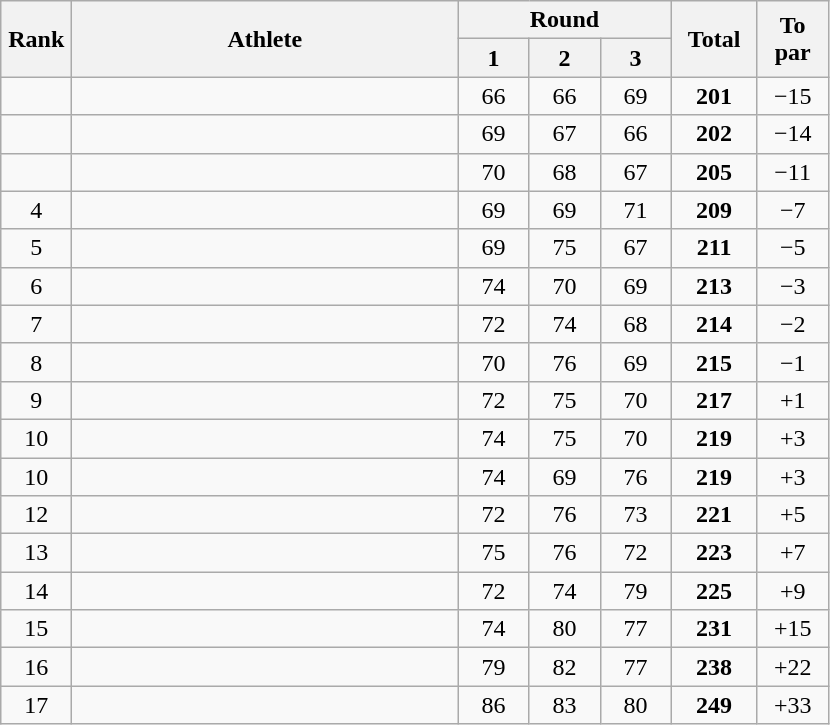<table class=wikitable style="text-align:center">
<tr>
<th rowspan="2" width=40>Rank</th>
<th rowspan="2" width=250>Athlete</th>
<th colspan="3">Round</th>
<th rowspan="2" width=50>Total</th>
<th rowspan="2" width=40>To par</th>
</tr>
<tr>
<th width=40>1</th>
<th width=40>2</th>
<th width=40>3</th>
</tr>
<tr>
<td></td>
<td align=left></td>
<td>66</td>
<td>66</td>
<td>69</td>
<td><strong>201</strong></td>
<td>−15</td>
</tr>
<tr>
<td></td>
<td align=left></td>
<td>69</td>
<td>67</td>
<td>66</td>
<td><strong>202</strong></td>
<td>−14</td>
</tr>
<tr>
<td></td>
<td align=left></td>
<td>70</td>
<td>68</td>
<td>67</td>
<td><strong>205</strong></td>
<td>−11</td>
</tr>
<tr>
<td>4</td>
<td align=left></td>
<td>69</td>
<td>69</td>
<td>71</td>
<td><strong>209</strong></td>
<td>−7</td>
</tr>
<tr>
<td>5</td>
<td align=left></td>
<td>69</td>
<td>75</td>
<td>67</td>
<td><strong>211</strong></td>
<td>−5</td>
</tr>
<tr>
<td>6</td>
<td align=left></td>
<td>74</td>
<td>70</td>
<td>69</td>
<td><strong>213</strong></td>
<td>−3</td>
</tr>
<tr>
<td>7</td>
<td align=left></td>
<td>72</td>
<td>74</td>
<td>68</td>
<td><strong>214</strong></td>
<td>−2</td>
</tr>
<tr>
<td>8</td>
<td align=left></td>
<td>70</td>
<td>76</td>
<td>69</td>
<td><strong>215</strong></td>
<td>−1</td>
</tr>
<tr>
<td>9</td>
<td align=left></td>
<td>72</td>
<td>75</td>
<td>70</td>
<td><strong>217</strong></td>
<td>+1</td>
</tr>
<tr>
<td>10</td>
<td align=left></td>
<td>74</td>
<td>75</td>
<td>70</td>
<td><strong>219</strong></td>
<td>+3</td>
</tr>
<tr>
<td>10</td>
<td align=left></td>
<td>74</td>
<td>69</td>
<td>76</td>
<td><strong>219</strong></td>
<td>+3</td>
</tr>
<tr>
<td>12</td>
<td align=left></td>
<td>72</td>
<td>76</td>
<td>73</td>
<td><strong>221</strong></td>
<td>+5</td>
</tr>
<tr>
<td>13</td>
<td align=left></td>
<td>75</td>
<td>76</td>
<td>72</td>
<td><strong>223</strong></td>
<td>+7</td>
</tr>
<tr>
<td>14</td>
<td align=left></td>
<td>72</td>
<td>74</td>
<td>79</td>
<td><strong>225</strong></td>
<td>+9</td>
</tr>
<tr>
<td>15</td>
<td align=left></td>
<td>74</td>
<td>80</td>
<td>77</td>
<td><strong>231</strong></td>
<td>+15</td>
</tr>
<tr>
<td>16</td>
<td align=left></td>
<td>79</td>
<td>82</td>
<td>77</td>
<td><strong>238</strong></td>
<td>+22</td>
</tr>
<tr>
<td>17</td>
<td align=left></td>
<td>86</td>
<td>83</td>
<td>80</td>
<td><strong>249</strong></td>
<td>+33</td>
</tr>
</table>
